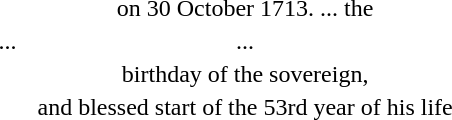<table style="text-align: center">
<tr>
<td></td>
<td>on 30 October 1713. ... the</td>
</tr>
<tr>
<td>...</td>
<td>...</td>
</tr>
<tr>
<td></td>
<td>birthday of the sovereign,</td>
</tr>
<tr>
<td>    </td>
<td>  and blessed start of the 53rd year of his life  </td>
</tr>
</table>
